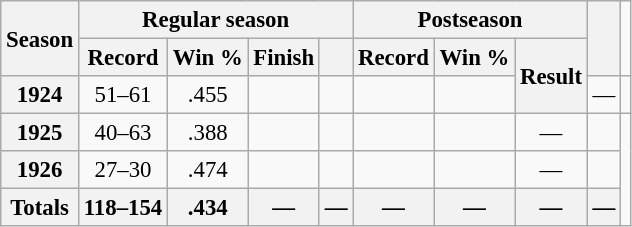<table class="wikitable sortable plainrowheaders" style="font-size: 95%; text-align:center;">
<tr>
<th rowspan="2" scope="col">Season</th>
<th colspan="4" scope="col">Regular season</th>
<th colspan="3" scope="col">Postseason</th>
<th rowspan="2" class="unsortable" scope="col"></th>
</tr>
<tr>
<th scope="col">Record</th>
<th scope="col">Win %</th>
<th scope="col">Finish</th>
<th scope="col"></th>
<th scope="col">Record</th>
<th scope="col">Win %</th>
<th class="unsortable" rowspan="2" scope="col">Result</th>
</tr>
<tr>
<th scope="row" style="text-align:center">1924</th>
<td>51–61</td>
<td>.455</td>
<td></td>
<td></td>
<td></td>
<td></td>
<td>—</td>
<td></td>
</tr>
<tr>
<th scope="row" style="text-align:center">1925</th>
<td>40–63</td>
<td>.388</td>
<td></td>
<td></td>
<td></td>
<td></td>
<td>—</td>
<td></td>
</tr>
<tr>
<th scope="row" style="text-align:center">1926</th>
<td>27–30</td>
<td>.474</td>
<td></td>
<td></td>
<td></td>
<td></td>
<td>—</td>
<td></td>
</tr>
<tr class="sortbottom">
<th scope="row" style="text-align:center"><strong>Totals</strong></th>
<th>118–154</th>
<th>.434</th>
<th>—</th>
<th>—</th>
<th>—</th>
<th>—</th>
<th>—</th>
<th>—</th>
</tr>
</table>
